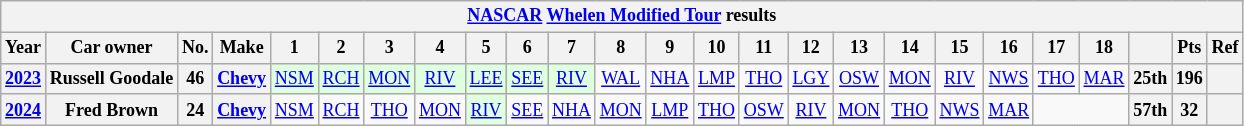<table class="wikitable" style="text-align:center; font-size:75%">
<tr>
<th colspan=38><a href='#'>NASCAR</a> <a href='#'>Whelen Modified Tour</a> results</th>
</tr>
<tr>
<th>Year</th>
<th>Car owner</th>
<th>No.</th>
<th>Make</th>
<th>1</th>
<th>2</th>
<th>3</th>
<th>4</th>
<th>5</th>
<th>6</th>
<th>7</th>
<th>8</th>
<th>9</th>
<th>10</th>
<th>11</th>
<th>12</th>
<th>13</th>
<th>14</th>
<th>15</th>
<th>16</th>
<th>17</th>
<th>18</th>
<th></th>
<th>Pts</th>
<th>Ref</th>
</tr>
<tr>
<th><a href='#'>2023</a></th>
<th>Russell Goodale</th>
<th>46</th>
<th><a href='#'>Chevy</a></th>
<td style="background:#DFFFDF;"><a href='#'>NSM</a><br></td>
<td style="background:#DFFFDF;"><a href='#'>RCH</a><br></td>
<td style="background:#DFFFDF;"><a href='#'>MON</a><br></td>
<td style="background:#DFFFDF;"><a href='#'>RIV</a><br></td>
<td style="background:#DFFFDF;"><a href='#'>LEE</a><br></td>
<td style="background:#DFFFDF;"><a href='#'>SEE</a><br></td>
<td style="background:#DFFFDF;"><a href='#'>RIV</a><br></td>
<td><a href='#'>WAL</a></td>
<td><a href='#'>NHA</a></td>
<td><a href='#'>LMP</a></td>
<td><a href='#'>THO</a></td>
<td><a href='#'>LGY</a></td>
<td><a href='#'>OSW</a></td>
<td><a href='#'>MON</a></td>
<td><a href='#'>RIV</a></td>
<td><a href='#'>NWS</a></td>
<td><a href='#'>THO</a></td>
<td><a href='#'>MAR</a></td>
<th>25th</th>
<th>196</th>
<th></th>
</tr>
<tr>
<th><a href='#'>2024</a></th>
<th>Fred Brown</th>
<th>24</th>
<th><a href='#'>Chevy</a></th>
<td><a href='#'>NSM</a></td>
<td><a href='#'>RCH</a></td>
<td><a href='#'>THO</a></td>
<td><a href='#'>MON</a></td>
<td style="background:#DFFFDF;"><a href='#'>RIV</a><br></td>
<td><a href='#'>SEE</a></td>
<td><a href='#'>NHA</a></td>
<td><a href='#'>MON</a></td>
<td><a href='#'>LMP</a></td>
<td><a href='#'>THO</a></td>
<td><a href='#'>OSW</a></td>
<td><a href='#'>RIV</a></td>
<td><a href='#'>MON</a></td>
<td><a href='#'>THO</a></td>
<td><a href='#'>NWS</a></td>
<td><a href='#'>MAR</a></td>
<td colspan=2></td>
<th>57th</th>
<th>32</th>
<th></th>
</tr>
</table>
